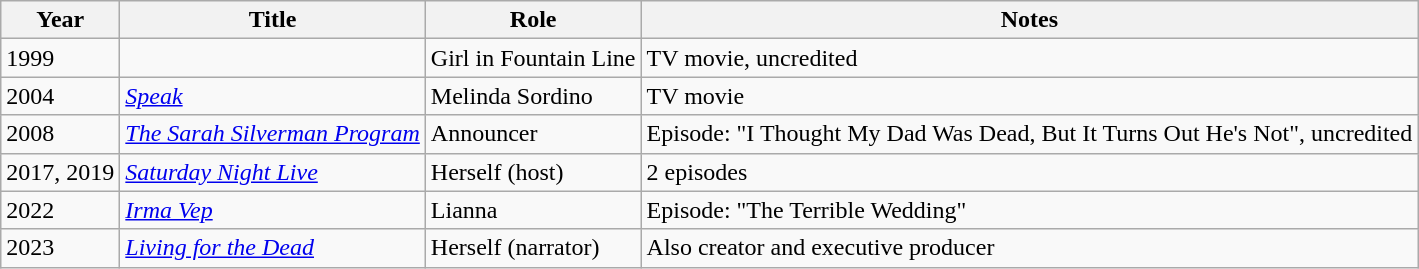<table class="wikitable sortable">
<tr>
<th>Year</th>
<th>Title</th>
<th>Role</th>
<th class="unsortable">Notes</th>
</tr>
<tr>
<td>1999</td>
<td><em></em></td>
<td>Girl in Fountain Line</td>
<td>TV movie, uncredited</td>
</tr>
<tr>
<td>2004</td>
<td><em><a href='#'>Speak</a></em></td>
<td>Melinda Sordino</td>
<td>TV movie</td>
</tr>
<tr>
<td>2008</td>
<td><em><a href='#'>The Sarah Silverman Program</a></em></td>
<td>Announcer</td>
<td>Episode: "I Thought My Dad Was Dead, But It Turns Out He's Not", uncredited</td>
</tr>
<tr>
<td>2017, 2019</td>
<td><em><a href='#'>Saturday Night Live</a></em></td>
<td>Herself (host)</td>
<td>2 episodes</td>
</tr>
<tr>
<td>2022</td>
<td><em><a href='#'>Irma Vep</a></em></td>
<td>Lianna</td>
<td>Episode: "The Terrible Wedding"</td>
</tr>
<tr>
<td>2023</td>
<td><em><a href='#'>Living for the Dead</a></em></td>
<td>Herself (narrator)</td>
<td>Also creator and executive producer</td>
</tr>
</table>
